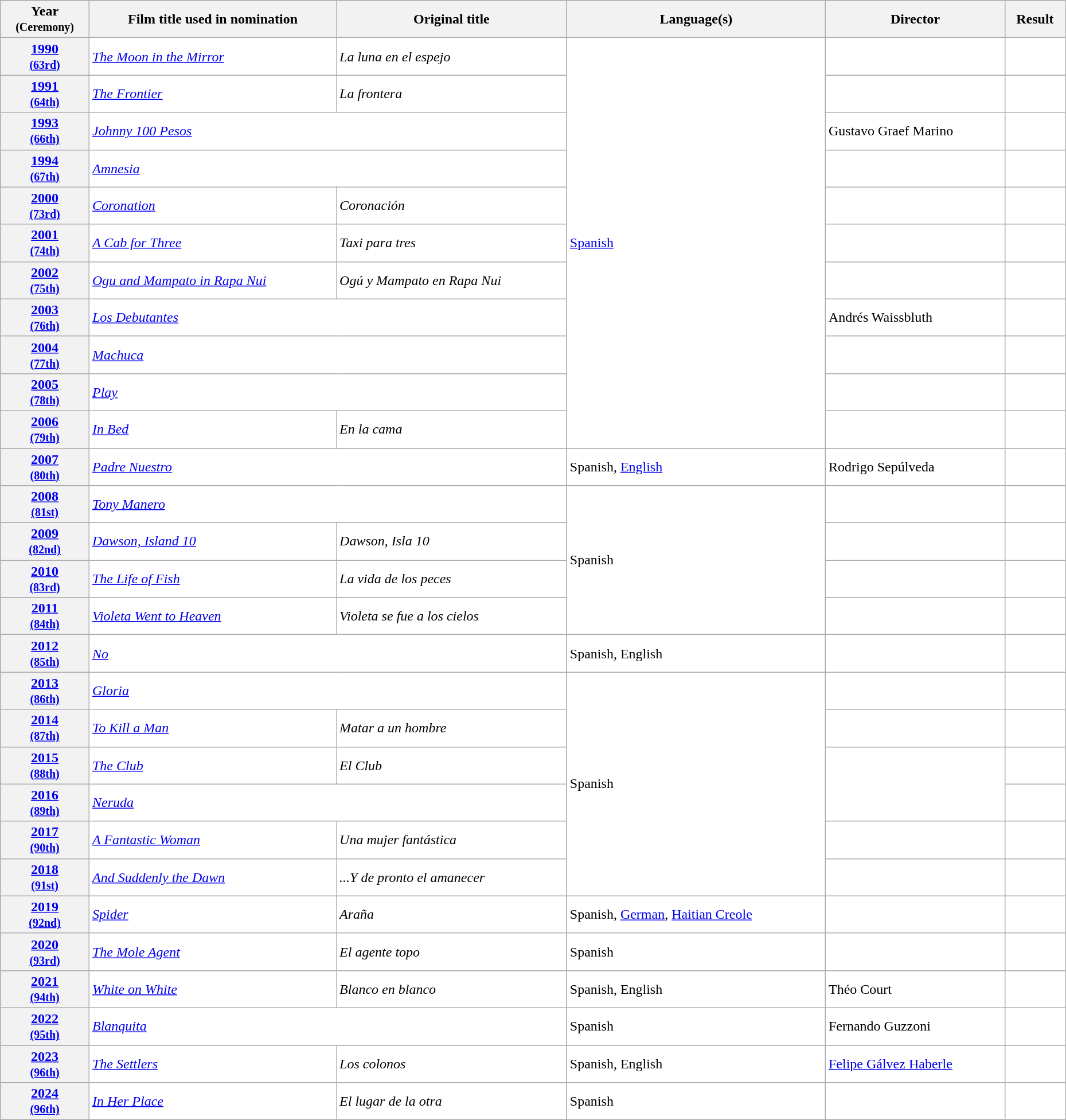<table class="wikitable sortable" width="98%" style="background:#ffffff;">
<tr>
<th>Year<br><small>(Ceremony)</small></th>
<th>Film title used in nomination</th>
<th>Original title</th>
<th>Language(s)</th>
<th>Director</th>
<th>Result</th>
</tr>
<tr>
<th align="center"><a href='#'>1990</a><br><small><a href='#'>(63rd)</a></small></th>
<td><em><a href='#'>The Moon in the Mirror</a></em></td>
<td><em>La luna en el espejo</em></td>
<td rowspan="11"><a href='#'>Spanish</a></td>
<td></td>
<td></td>
</tr>
<tr>
<th align="center"><a href='#'>1991</a><br><small><a href='#'>(64th)</a></small></th>
<td><em><a href='#'>The Frontier</a></em></td>
<td><em>La frontera</em></td>
<td></td>
<td></td>
</tr>
<tr>
<th align="center"><a href='#'>1993</a><br><small><a href='#'>(66th)</a></small></th>
<td colspan="2"><em><a href='#'>Johnny 100 Pesos</a></em></td>
<td>Gustavo Graef Marino</td>
<td></td>
</tr>
<tr>
<th align="center"><a href='#'>1994</a><br><small><a href='#'>(67th)</a></small></th>
<td colspan="2"><em><a href='#'>Amnesia</a></em></td>
<td></td>
<td></td>
</tr>
<tr>
<th align="center"><a href='#'>2000</a><br><small><a href='#'>(73rd)</a></small></th>
<td><em><a href='#'>Coronation</a></em></td>
<td><em>Coronación</em></td>
<td></td>
<td></td>
</tr>
<tr>
<th align="center"><a href='#'>2001</a><br><small><a href='#'>(74th)</a></small></th>
<td><em><a href='#'>A Cab for Three</a></em></td>
<td><em>Taxi para tres</em></td>
<td></td>
<td></td>
</tr>
<tr>
<th align="center"><a href='#'>2002</a><br><small><a href='#'>(75th)</a></small></th>
<td><em><a href='#'>Ogu and Mampato in Rapa Nui</a></em></td>
<td><em>Ogú y Mampato en Rapa Nui</em></td>
<td></td>
<td></td>
</tr>
<tr>
<th align="center"><a href='#'>2003</a><br><small><a href='#'>(76th)</a></small></th>
<td colspan="2"><em><a href='#'>Los Debutantes</a></em></td>
<td>Andrés Waissbluth</td>
<td></td>
</tr>
<tr>
<th align="center"><a href='#'>2004</a><br><small><a href='#'>(77th)</a></small></th>
<td colspan="2"><em><a href='#'>Machuca</a></em></td>
<td></td>
<td></td>
</tr>
<tr>
<th align="center"><a href='#'>2005</a><br><small><a href='#'>(78th)</a></small></th>
<td colspan="2"><em><a href='#'>Play</a></em></td>
<td></td>
<td></td>
</tr>
<tr>
<th align="center"><a href='#'>2006</a><br><small><a href='#'>(79th)</a></small></th>
<td><em><a href='#'>In Bed</a></em></td>
<td><em>En la cama</em></td>
<td></td>
<td></td>
</tr>
<tr>
<th align="center"><a href='#'>2007</a><br><small><a href='#'>(80th)</a></small></th>
<td colspan="2"><em><a href='#'>Padre Nuestro</a></em></td>
<td>Spanish, <a href='#'>English</a></td>
<td>Rodrigo Sepúlveda</td>
<td></td>
</tr>
<tr>
<th align="center"><a href='#'>2008</a><br><small><a href='#'>(81st)</a></small></th>
<td colspan="2"><em><a href='#'>Tony Manero</a></em></td>
<td rowspan="4">Spanish</td>
<td></td>
<td></td>
</tr>
<tr>
<th align="center"><a href='#'>2009</a><br><small><a href='#'>(82nd)</a></small></th>
<td><em><a href='#'>Dawson, Island 10</a></em></td>
<td><em>Dawson, Isla 10</em></td>
<td></td>
<td></td>
</tr>
<tr>
<th align="center"><a href='#'>2010</a><br><small><a href='#'>(83rd)</a></small></th>
<td><em><a href='#'>The Life of Fish</a></em></td>
<td><em>La vida de los peces</em></td>
<td></td>
<td></td>
</tr>
<tr>
<th align="center"><a href='#'>2011</a><br><small><a href='#'>(84th)</a></small></th>
<td><em><a href='#'>Violeta Went to Heaven</a></em></td>
<td><em>Violeta se fue a los cielos</em></td>
<td></td>
<td></td>
</tr>
<tr>
<th align="center"><a href='#'>2012</a><br><small><a href='#'>(85th)</a></small></th>
<td colspan="2"><em><a href='#'>No</a></em></td>
<td>Spanish, English</td>
<td></td>
<td></td>
</tr>
<tr>
<th align="center"><a href='#'>2013</a><br><small><a href='#'>(86th)</a></small></th>
<td colspan="2"><em><a href='#'>Gloria</a></em></td>
<td rowspan="6">Spanish</td>
<td></td>
<td></td>
</tr>
<tr>
<th align="center"><a href='#'>2014</a><br><small><a href='#'>(87th)</a></small></th>
<td><em><a href='#'>To Kill a Man</a></em></td>
<td><em>Matar a un hombre</em></td>
<td></td>
<td></td>
</tr>
<tr>
<th align="center"><a href='#'>2015</a><br><small><a href='#'>(88th)</a></small></th>
<td><em><a href='#'>The Club</a></em></td>
<td><em>El Club</em></td>
<td rowspan="2"></td>
<td></td>
</tr>
<tr>
<th align="center"><a href='#'>2016</a><br><small><a href='#'>(89th)</a></small></th>
<td colspan="2"><em><a href='#'>Neruda</a></em></td>
<td></td>
</tr>
<tr>
<th align="center"><a href='#'>2017</a><br><small><a href='#'>(90th)</a></small></th>
<td><em><a href='#'>A Fantastic Woman</a></em></td>
<td><em>Una mujer fantástica</em></td>
<td></td>
<td></td>
</tr>
<tr>
<th align="center"><a href='#'>2018</a><br><small><a href='#'>(91st)</a></small></th>
<td><em><a href='#'>And Suddenly the Dawn</a></em></td>
<td><em>...Y de pronto el amanecer</em></td>
<td></td>
<td></td>
</tr>
<tr>
<th align="center"><a href='#'>2019</a><br><small><a href='#'>(92nd)</a></small></th>
<td><em><a href='#'>Spider</a></em></td>
<td><em>Araña</em></td>
<td>Spanish, <a href='#'>German</a>, <a href='#'>Haitian Creole</a></td>
<td></td>
<td></td>
</tr>
<tr>
<th align="center"><a href='#'>2020</a><br><small><a href='#'>(93rd)</a></small></th>
<td><em><a href='#'>The Mole Agent</a></em></td>
<td><em>El agente topo</em></td>
<td>Spanish</td>
<td></td>
<td></td>
</tr>
<tr>
<th align="center"><a href='#'>2021</a><br><small><a href='#'>(94th)</a></small></th>
<td><em><a href='#'>White on White</a></em></td>
<td><em>Blanco en blanco</em></td>
<td>Spanish, English</td>
<td>Théo Court</td>
<td></td>
</tr>
<tr>
<th align="center"><a href='#'>2022</a><br><small><a href='#'>(95th)</a></small></th>
<td colspan="2"><em><a href='#'>Blanquita</a></em></td>
<td>Spanish</td>
<td>Fernando Guzzoni</td>
<td></td>
</tr>
<tr>
<th align="center"><a href='#'>2023</a><br><small><a href='#'>(96th)</a></small></th>
<td><a href='#'><em>The Settlers</em></a></td>
<td><em>Los colonos</em></td>
<td>Spanish, English</td>
<td><a href='#'>Felipe Gálvez Haberle</a></td>
<td></td>
</tr>
<tr>
<th><a href='#'>2024</a><br><small><a href='#'>(96th)</a></small></th>
<td><em><a href='#'>In Her Place</a></em></td>
<td><em>El lugar de la otra</em></td>
<td>Spanish</td>
<td></td>
<td></td>
</tr>
</table>
